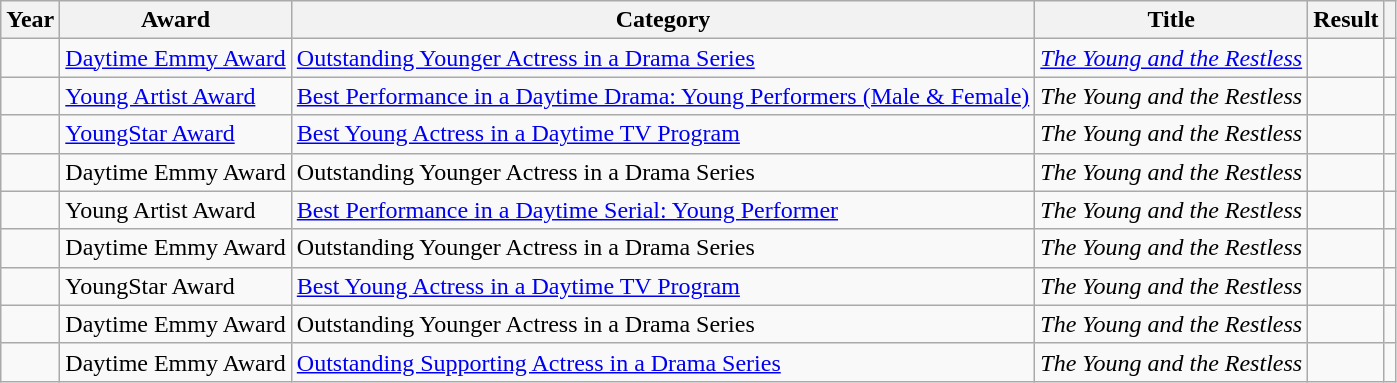<table class="wikitable sortable plainrowheaders">
<tr>
<th scope="col">Year</th>
<th scope="col">Award</th>
<th scope="col">Category</th>
<th scope="col">Title</th>
<th scope="col">Result</th>
<th scope="col" class="unsortable"></th>
</tr>
<tr>
<td></td>
<td><a href='#'>Daytime Emmy Award</a></td>
<td><a href='#'>Outstanding Younger Actress in a Drama Series</a></td>
<td><em><a href='#'>The Young and the Restless</a></em></td>
<td></td>
<td></td>
</tr>
<tr>
<td></td>
<td><a href='#'>Young Artist Award</a></td>
<td><a href='#'>Best Performance in a Daytime Drama: Young Performers (Male & Female)</a></td>
<td><em>The Young and the Restless</em></td>
<td></td>
<td></td>
</tr>
<tr>
<td></td>
<td><a href='#'>YoungStar Award</a></td>
<td><a href='#'>Best Young Actress in a Daytime TV Program</a></td>
<td><em>The Young and the Restless</em></td>
<td></td>
<td></td>
</tr>
<tr>
<td></td>
<td>Daytime Emmy Award</td>
<td>Outstanding Younger Actress in a Drama Series</td>
<td><em>The Young and the Restless</em></td>
<td></td>
<td></td>
</tr>
<tr>
<td></td>
<td>Young Artist Award</td>
<td><a href='#'>Best Performance in a Daytime Serial: Young Performer</a></td>
<td><em>The Young and the Restless</em></td>
<td></td>
<td></td>
</tr>
<tr>
<td></td>
<td>Daytime Emmy Award</td>
<td>Outstanding Younger Actress in a Drama Series</td>
<td><em>The Young and the Restless</em></td>
<td></td>
<td></td>
</tr>
<tr>
<td></td>
<td>YoungStar Award</td>
<td><a href='#'>Best Young Actress in a Daytime TV Program</a></td>
<td><em>The Young and the Restless</em></td>
<td></td>
<td></td>
</tr>
<tr>
<td></td>
<td>Daytime Emmy Award</td>
<td>Outstanding Younger Actress in a Drama Series</td>
<td><em>The Young and the Restless</em></td>
<td></td>
<td></td>
</tr>
<tr>
<td></td>
<td>Daytime Emmy Award</td>
<td><a href='#'>Outstanding Supporting Actress in a Drama Series</a></td>
<td><em>The Young and the Restless</em></td>
<td></td>
<td></td>
</tr>
</table>
